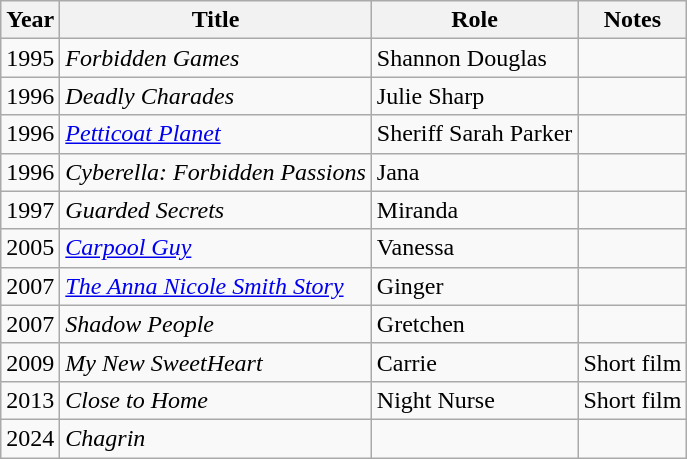<table class="wikitable sortable">
<tr>
<th>Year</th>
<th>Title</th>
<th>Role</th>
<th>Notes</th>
</tr>
<tr>
<td>1995</td>
<td><em>Forbidden Games</em></td>
<td>Shannon Douglas</td>
<td></td>
</tr>
<tr>
<td>1996</td>
<td><em>Deadly Charades</em></td>
<td>Julie Sharp</td>
<td></td>
</tr>
<tr>
<td>1996</td>
<td><em><a href='#'>Petticoat Planet</a></em></td>
<td>Sheriff Sarah Parker</td>
<td></td>
</tr>
<tr>
<td>1996</td>
<td><em>Cyberella: Forbidden Passions</em></td>
<td>Jana</td>
<td></td>
</tr>
<tr>
<td>1997</td>
<td><em>Guarded Secrets</em></td>
<td>Miranda</td>
<td></td>
</tr>
<tr>
<td>2005</td>
<td><em><a href='#'>Carpool Guy</a></em></td>
<td>Vanessa</td>
<td></td>
</tr>
<tr>
<td>2007</td>
<td><em><a href='#'>The Anna Nicole Smith Story</a></em></td>
<td>Ginger</td>
<td></td>
</tr>
<tr>
<td>2007</td>
<td><em>Shadow People</em></td>
<td>Gretchen</td>
<td></td>
</tr>
<tr>
<td>2009</td>
<td><em>My New SweetHeart</em></td>
<td>Carrie</td>
<td>Short film</td>
</tr>
<tr>
<td>2013</td>
<td><em>Close to Home</em></td>
<td>Night Nurse</td>
<td>Short film</td>
</tr>
<tr>
<td>2024</td>
<td><em>Chagrin</em></td>
<td></td>
<td></td>
</tr>
</table>
